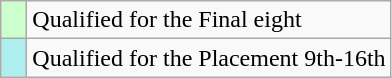<table class="wikitable" style="text-align: left;">
<tr>
<td width="10px" bgcolor="#ccffcc"></td>
<td>Qualified for the Final eight</td>
</tr>
<tr>
<td width="10px" bgcolor="#afeeee"></td>
<td>Qualified for the Placement 9th-16th</td>
</tr>
</table>
